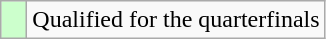<table class="wikitable">
<tr>
<td width=10px bgcolor="#ccffcc"></td>
<td>Qualified for the quarterfinals</td>
</tr>
</table>
